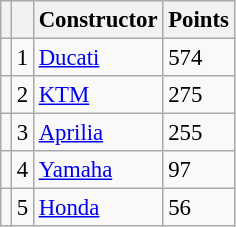<table class="wikitable" style="font-size: 95%;">
<tr>
<th></th>
<th></th>
<th>Constructor</th>
<th>Points</th>
</tr>
<tr>
<td></td>
<td align=center>1</td>
<td> <a href='#'>Ducati</a></td>
<td align=left>574</td>
</tr>
<tr>
<td></td>
<td align=center>2</td>
<td> <a href='#'>KTM</a></td>
<td align=left>275</td>
</tr>
<tr>
<td></td>
<td align=center>3</td>
<td> <a href='#'>Aprilia</a></td>
<td align=left>255</td>
</tr>
<tr>
<td></td>
<td align=center>4</td>
<td> <a href='#'>Yamaha</a></td>
<td align=left>97</td>
</tr>
<tr>
<td></td>
<td align=center>5</td>
<td> <a href='#'>Honda</a></td>
<td align=left>56</td>
</tr>
</table>
